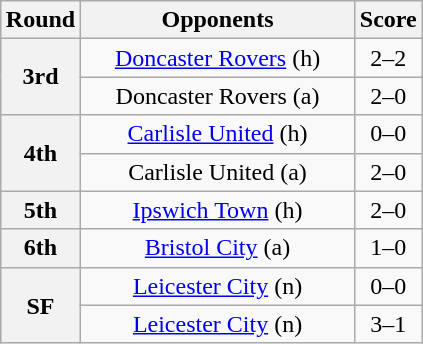<table class="wikitable plainrowheaders" style="text-align:center;margin-left:1em;float:right">
<tr>
<th scope="col" style="width:25px">Round</th>
<th scope="col" style="width:175px">Opponents</th>
<th scope="col" style="width:25px">Score</th>
</tr>
<tr>
<th scope=row rowspan=2 style="text-align:center">3rd</th>
<td><a href='#'>Doncaster Rovers</a> (h)</td>
<td>2–2</td>
</tr>
<tr>
<td>Doncaster Rovers (a)</td>
<td>2–0</td>
</tr>
<tr>
<th scope=row rowspan=2 style="text-align:center">4th</th>
<td><a href='#'>Carlisle United</a> (h)</td>
<td>0–0</td>
</tr>
<tr>
<td>Carlisle United (a)</td>
<td>2–0</td>
</tr>
<tr>
<th scope=row style="text-align:center">5th</th>
<td><a href='#'>Ipswich Town</a> (h)</td>
<td>2–0</td>
</tr>
<tr>
<th scope=row style="text-align:center">6th</th>
<td><a href='#'>Bristol City</a> (a)</td>
<td>1–0</td>
</tr>
<tr>
<th scope=row rowspan=2 style="text-align:center">SF</th>
<td><a href='#'>Leicester City</a> (n)</td>
<td>0–0</td>
</tr>
<tr>
<td><a href='#'>Leicester City</a> (n)</td>
<td>3–1</td>
</tr>
</table>
